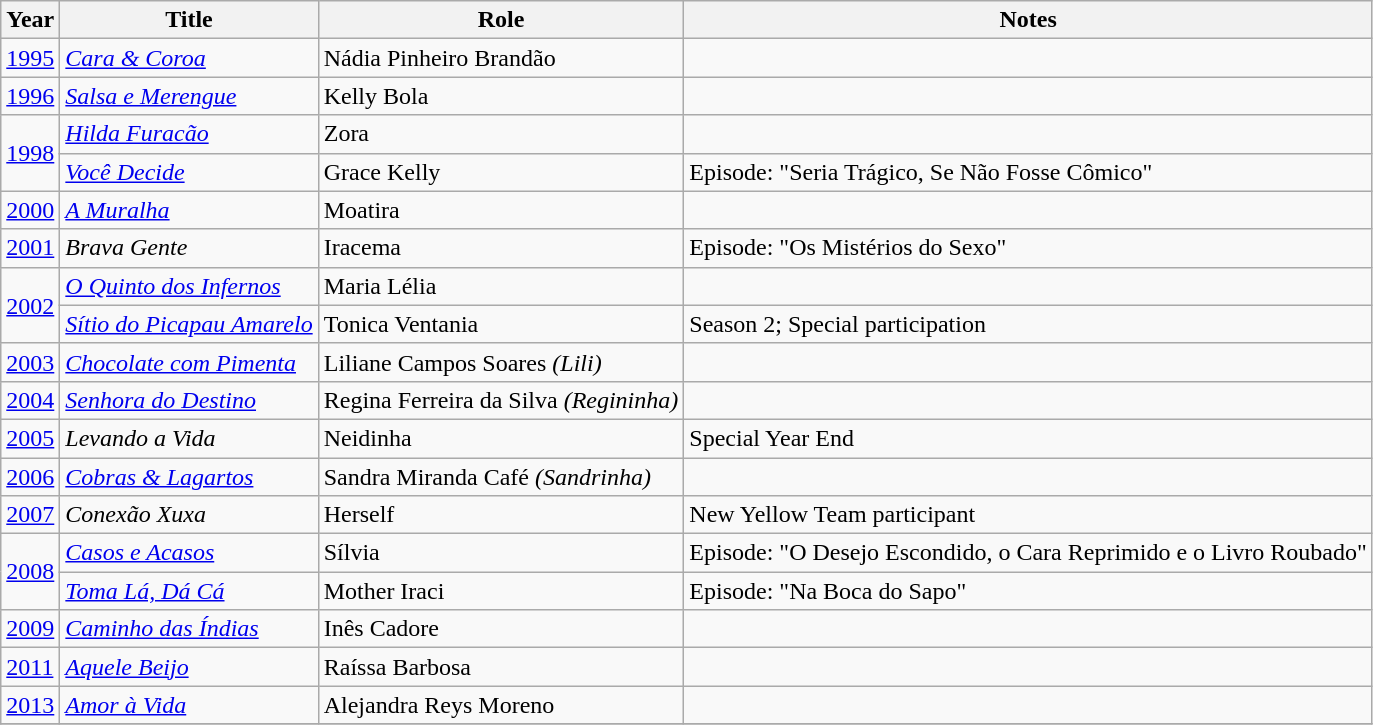<table class="wikitable">
<tr>
<th>Year</th>
<th>Title</th>
<th>Role</th>
<th>Notes</th>
</tr>
<tr>
<td><a href='#'>1995</a></td>
<td><em><a href='#'>Cara & Coroa</a></em></td>
<td>Nádia Pinheiro Brandão</td>
<td></td>
</tr>
<tr>
<td><a href='#'>1996</a></td>
<td><em><a href='#'>Salsa e Merengue</a></em></td>
<td>Kelly Bola</td>
<td></td>
</tr>
<tr>
<td rowspan="2"><a href='#'>1998</a></td>
<td><em><a href='#'>Hilda Furacão</a></em></td>
<td>Zora</td>
<td></td>
</tr>
<tr>
<td><em><a href='#'>Você Decide</a></em></td>
<td>Grace Kelly</td>
<td>Episode: "Seria Trágico, Se Não Fosse Cômico"</td>
</tr>
<tr>
<td><a href='#'>2000</a></td>
<td><em><a href='#'>A Muralha</a></em></td>
<td>Moatira</td>
<td></td>
</tr>
<tr>
<td><a href='#'>2001</a></td>
<td><em>Brava Gente</em></td>
<td>Iracema</td>
<td>Episode: "Os Mistérios do Sexo"</td>
</tr>
<tr>
<td rowspan="2"><a href='#'>2002</a></td>
<td><em><a href='#'>O Quinto dos Infernos</a></em></td>
<td>Maria Lélia</td>
<td></td>
</tr>
<tr>
<td><em><a href='#'>Sítio do Picapau Amarelo</a></em></td>
<td>Tonica Ventania</td>
<td>Season 2; Special participation</td>
</tr>
<tr>
<td><a href='#'>2003</a></td>
<td><em><a href='#'>Chocolate com Pimenta</a></em></td>
<td>Liliane Campos Soares <em>(Lili)</em></td>
<td></td>
</tr>
<tr>
<td><a href='#'>2004</a></td>
<td><em><a href='#'>Senhora do Destino</a></em></td>
<td>Regina Ferreira da Silva <em>(Regininha)</em></td>
<td></td>
</tr>
<tr>
<td><a href='#'>2005</a></td>
<td><em>Levando a Vida</em></td>
<td>Neidinha</td>
<td>Special Year End</td>
</tr>
<tr>
<td><a href='#'>2006</a></td>
<td><em><a href='#'>Cobras & Lagartos</a></em></td>
<td>Sandra Miranda Café <em>(Sandrinha)</em></td>
<td></td>
</tr>
<tr>
<td><a href='#'>2007</a></td>
<td><em>Conexão Xuxa</em></td>
<td>Herself</td>
<td>New Yellow Team participant</td>
</tr>
<tr>
<td rowspan="2"><a href='#'>2008</a></td>
<td><em><a href='#'>Casos e Acasos</a></em></td>
<td>Sílvia</td>
<td>Episode: "O Desejo Escondido, o Cara Reprimido e o Livro Roubado"</td>
</tr>
<tr>
<td><em><a href='#'>Toma Lá, Dá Cá</a></em></td>
<td>Mother Iraci</td>
<td>Episode: "Na Boca do Sapo"</td>
</tr>
<tr>
<td><a href='#'>2009</a></td>
<td><em><a href='#'>Caminho das Índias</a></em></td>
<td>Inês Cadore</td>
<td></td>
</tr>
<tr>
<td><a href='#'>2011</a></td>
<td><em><a href='#'>Aquele Beijo</a></em></td>
<td>Raíssa Barbosa</td>
<td></td>
</tr>
<tr>
<td><a href='#'>2013</a></td>
<td><em><a href='#'>Amor à Vida</a></em></td>
<td>Alejandra Reys Moreno</td>
<td></td>
</tr>
<tr>
</tr>
</table>
